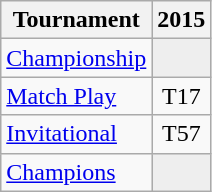<table class="wikitable" style="text-align:center;">
<tr>
<th>Tournament</th>
<th>2015</th>
</tr>
<tr>
<td align="left"><a href='#'>Championship</a></td>
<td style="background:#eeeeee;"></td>
</tr>
<tr>
<td align="left"><a href='#'>Match Play</a></td>
<td>T17</td>
</tr>
<tr>
<td align="left"><a href='#'>Invitational</a></td>
<td>T57</td>
</tr>
<tr>
<td align="left"><a href='#'>Champions</a></td>
<td style="background:#eeeeee;"></td>
</tr>
</table>
